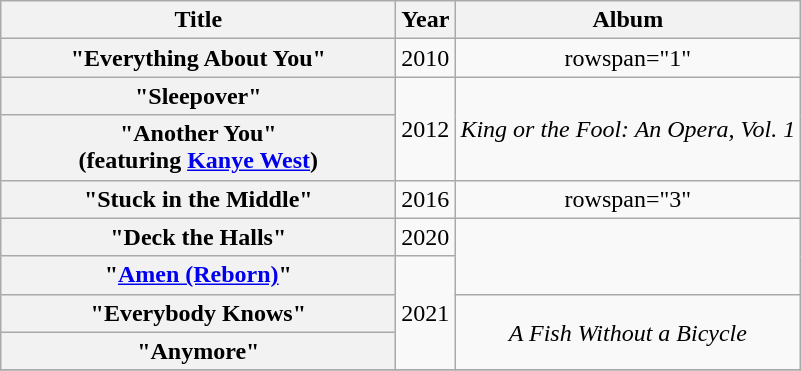<table class="wikitable plainrowheaders" style="text-align:center;">
<tr>
<th scope="col" style="width:16em;">Title</th>
<th scope="col">Year</th>
<th scope="col">Album</th>
</tr>
<tr>
<th scope="row">"Everything About You"</th>
<td rowspan="1">2010</td>
<td>rowspan="1" </td>
</tr>
<tr>
<th scope="row">"Sleepover"</th>
<td rowspan="2">2012</td>
<td rowspan="2"><em>King or the Fool: An Opera, Vol. 1</em></td>
</tr>
<tr>
<th scope="row">"Another You"<br><span>(featuring <a href='#'>Kanye West</a>)</span></th>
</tr>
<tr>
<th scope="row">"Stuck in the Middle" <br></th>
<td>2016</td>
<td>rowspan="3" </td>
</tr>
<tr>
<th scope="row">"Deck the Halls" <br></th>
<td>2020</td>
</tr>
<tr>
<th scope="row">"<a href='#'>Amen (Reborn)</a>" <br></th>
<td rowspan="3">2021</td>
</tr>
<tr>
<th scope="row">"Everybody Knows" <br></th>
<td rowspan="2"><em>A Fish Without a Bicycle</em></td>
</tr>
<tr>
<th scope="row">"Anymore" <br></th>
</tr>
<tr>
</tr>
</table>
